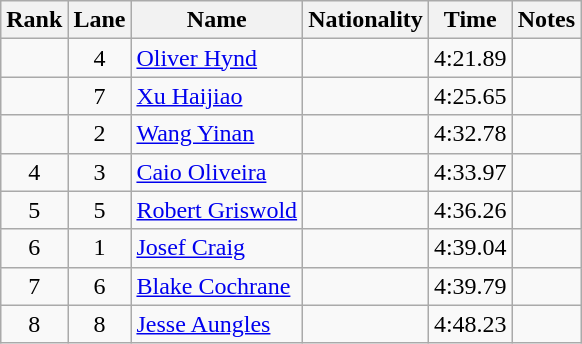<table class="wikitable sortable" style="text-align:center">
<tr>
<th>Rank</th>
<th>Lane</th>
<th>Name</th>
<th>Nationality</th>
<th>Time</th>
<th>Notes</th>
</tr>
<tr>
<td></td>
<td>4</td>
<td style="text-align:left"><a href='#'>Oliver Hynd</a></td>
<td style="text-align:left"></td>
<td>4:21.89</td>
<td></td>
</tr>
<tr>
<td></td>
<td>7</td>
<td style="text-align:left"><a href='#'>Xu Haijiao</a></td>
<td style="text-align:left"></td>
<td>4:25.65</td>
<td></td>
</tr>
<tr>
<td></td>
<td>2</td>
<td style="text-align:left"><a href='#'>Wang Yinan</a></td>
<td style="text-align:left"></td>
<td>4:32.78</td>
<td></td>
</tr>
<tr>
<td>4</td>
<td>3</td>
<td style="text-align:left"><a href='#'>Caio Oliveira</a></td>
<td style="text-align:left"></td>
<td>4:33.97</td>
<td></td>
</tr>
<tr>
<td>5</td>
<td>5</td>
<td style="text-align:left"><a href='#'>Robert Griswold</a></td>
<td style="text-align:left"></td>
<td>4:36.26</td>
<td></td>
</tr>
<tr>
<td>6</td>
<td>1</td>
<td style="text-align:left"><a href='#'>Josef Craig</a></td>
<td style="text-align:left"></td>
<td>4:39.04</td>
<td></td>
</tr>
<tr>
<td>7</td>
<td>6</td>
<td style="text-align:left"><a href='#'>Blake Cochrane</a></td>
<td style="text-align:left"></td>
<td>4:39.79</td>
<td></td>
</tr>
<tr>
<td>8</td>
<td>8</td>
<td style="text-align:left"><a href='#'>Jesse Aungles</a></td>
<td style="text-align:left"></td>
<td>4:48.23</td>
<td></td>
</tr>
</table>
